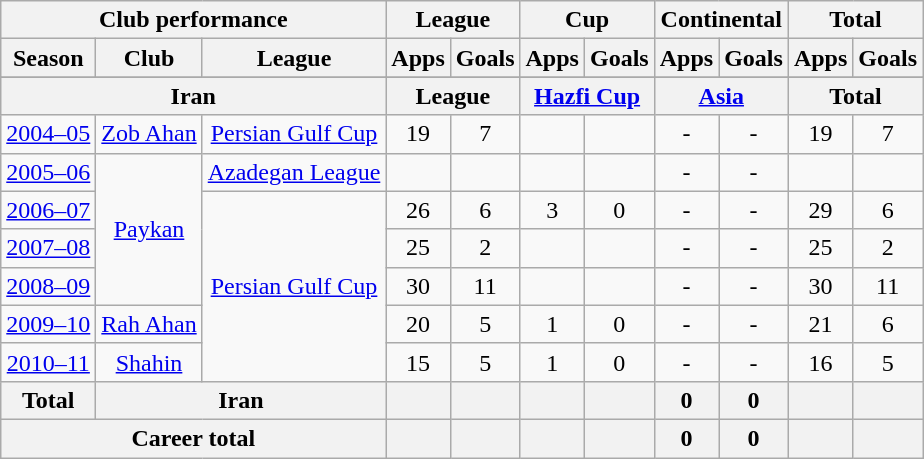<table class="wikitable" style="text-align:center">
<tr>
<th colspan=3>Club performance</th>
<th colspan=2>League</th>
<th colspan=2>Cup</th>
<th colspan=2>Continental</th>
<th colspan=2>Total</th>
</tr>
<tr>
<th>Season</th>
<th>Club</th>
<th>League</th>
<th>Apps</th>
<th>Goals</th>
<th>Apps</th>
<th>Goals</th>
<th>Apps</th>
<th>Goals</th>
<th>Apps</th>
<th>Goals</th>
</tr>
<tr>
</tr>
<tr>
<th colspan=3>Iran</th>
<th colspan=2>League</th>
<th colspan=2><a href='#'>Hazfi Cup</a></th>
<th colspan=2><a href='#'>Asia</a></th>
<th colspan=2>Total</th>
</tr>
<tr>
<td><a href='#'>2004–05</a></td>
<td rowspan="1"><a href='#'>Zob Ahan</a></td>
<td rowspan="1"><a href='#'>Persian Gulf Cup</a></td>
<td>19</td>
<td>7</td>
<td></td>
<td></td>
<td>-</td>
<td>-</td>
<td>19</td>
<td>7</td>
</tr>
<tr>
<td><a href='#'>2005–06</a></td>
<td rowspan="4"><a href='#'>Paykan</a></td>
<td rowspan="1"><a href='#'>Azadegan League</a></td>
<td></td>
<td></td>
<td></td>
<td></td>
<td>-</td>
<td>-</td>
<td></td>
<td></td>
</tr>
<tr>
<td><a href='#'>2006–07</a></td>
<td rowspan="5"><a href='#'>Persian Gulf Cup</a></td>
<td>26</td>
<td>6</td>
<td>3</td>
<td>0</td>
<td>-</td>
<td>-</td>
<td>29</td>
<td>6</td>
</tr>
<tr>
<td><a href='#'>2007–08</a></td>
<td>25</td>
<td>2</td>
<td></td>
<td></td>
<td>-</td>
<td>-</td>
<td>25</td>
<td>2</td>
</tr>
<tr>
<td><a href='#'>2008–09</a></td>
<td>30</td>
<td>11</td>
<td></td>
<td></td>
<td>-</td>
<td>-</td>
<td>30</td>
<td>11</td>
</tr>
<tr>
<td><a href='#'>2009–10</a></td>
<td rowspan="1"><a href='#'>Rah Ahan</a></td>
<td>20</td>
<td>5</td>
<td>1</td>
<td>0</td>
<td>-</td>
<td>-</td>
<td>21</td>
<td>6</td>
</tr>
<tr>
<td><a href='#'>2010–11</a></td>
<td rowspan="1"><a href='#'>Shahin</a></td>
<td>15</td>
<td>5</td>
<td>1</td>
<td>0</td>
<td>-</td>
<td>-</td>
<td>16</td>
<td>5</td>
</tr>
<tr>
<th rowspan=1>Total</th>
<th colspan=2>Iran</th>
<th></th>
<th></th>
<th></th>
<th></th>
<th>0</th>
<th>0</th>
<th></th>
<th></th>
</tr>
<tr>
<th colspan=3>Career total</th>
<th></th>
<th></th>
<th></th>
<th></th>
<th>0</th>
<th>0</th>
<th></th>
<th></th>
</tr>
</table>
